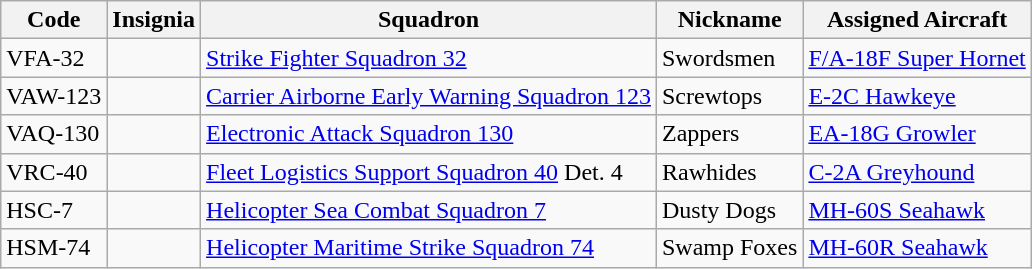<table class="wikitable sortable">
<tr>
<th>Code</th>
<th>Insignia</th>
<th>Squadron</th>
<th>Nickname</th>
<th>Assigned Aircraft</th>
</tr>
<tr>
<td>VFA-32</td>
<td></td>
<td><a href='#'>Strike Fighter Squadron 32</a></td>
<td>Swordsmen</td>
<td><a href='#'>F/A-18F Super Hornet</a></td>
</tr>
<tr>
<td>VAW-123</td>
<td></td>
<td><a href='#'>Carrier Airborne Early Warning Squadron 123</a></td>
<td>Screwtops</td>
<td><a href='#'>E-2C Hawkeye</a></td>
</tr>
<tr>
<td>VAQ-130</td>
<td></td>
<td><a href='#'>Electronic Attack Squadron 130</a></td>
<td>Zappers</td>
<td><a href='#'>EA-18G Growler</a></td>
</tr>
<tr>
<td>VRC-40</td>
<td></td>
<td><a href='#'>Fleet Logistics Support Squadron 40</a> Det. 4</td>
<td>Rawhides</td>
<td><a href='#'>C-2A Greyhound</a></td>
</tr>
<tr>
<td>HSC-7</td>
<td></td>
<td><a href='#'>Helicopter Sea Combat Squadron 7</a></td>
<td>Dusty Dogs</td>
<td><a href='#'>MH-60S Seahawk</a></td>
</tr>
<tr>
<td>HSM-74</td>
<td></td>
<td><a href='#'>Helicopter Maritime Strike Squadron 74</a></td>
<td>Swamp Foxes</td>
<td><a href='#'>MH-60R Seahawk</a></td>
</tr>
</table>
